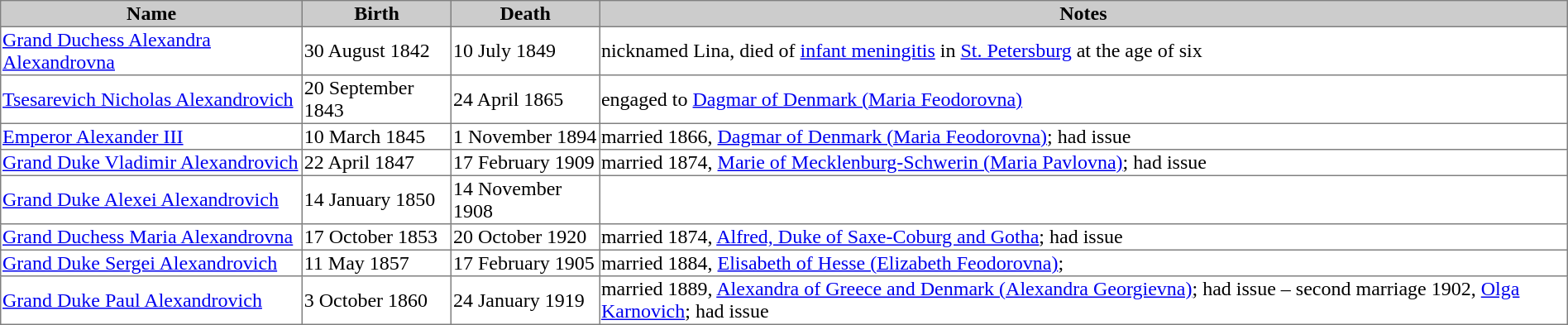<table border=1 style="border-collapse: collapse;">
<tr bgcolor=cccccc>
<th>Name</th>
<th>Birth</th>
<th>Death</th>
<th>Notes</th>
</tr>
<tr>
<td><a href='#'>Grand Duchess Alexandra Alexandrovna</a></td>
<td>30 August 1842</td>
<td>10 July 1849</td>
<td>nicknamed Lina, died of <a href='#'>infant meningitis</a> in <a href='#'>St. Petersburg</a> at the age of six</td>
</tr>
<tr>
<td><a href='#'>Tsesarevich Nicholas Alexandrovich</a></td>
<td>20 September 1843</td>
<td>24 April 1865</td>
<td>engaged to <a href='#'>Dagmar of Denmark (Maria Feodorovna)</a></td>
</tr>
<tr>
<td><a href='#'>Emperor Alexander III</a></td>
<td>10 March 1845</td>
<td>1 November 1894</td>
<td>married 1866, <a href='#'>Dagmar of Denmark (Maria Feodorovna)</a>; had issue</td>
</tr>
<tr>
<td><a href='#'>Grand Duke Vladimir Alexandrovich</a></td>
<td>22 April 1847</td>
<td>17 February 1909</td>
<td>married 1874, <a href='#'>Marie of Mecklenburg-Schwerin (Maria Pavlovna)</a>; had issue</td>
</tr>
<tr>
<td><a href='#'>Grand Duke Alexei Alexandrovich</a></td>
<td>14 January 1850</td>
<td>14 November 1908</td>
<td></td>
</tr>
<tr>
<td><a href='#'>Grand Duchess Maria Alexandrovna</a></td>
<td>17 October 1853</td>
<td>20 October 1920</td>
<td>married 1874, <a href='#'>Alfred, Duke of Saxe-Coburg and Gotha</a>; had issue</td>
</tr>
<tr>
<td><a href='#'>Grand Duke Sergei Alexandrovich</a></td>
<td>11 May 1857</td>
<td>17 February 1905</td>
<td>married 1884, <a href='#'>Elisabeth of Hesse (Elizabeth Feodorovna)</a>;  </td>
</tr>
<tr>
<td><a href='#'>Grand Duke Paul Alexandrovich</a></td>
<td>3 October 1860</td>
<td>24 January 1919</td>
<td>married 1889, <a href='#'>Alexandra of Greece and Denmark (Alexandra Georgievna)</a>; had issue – second marriage 1902, <a href='#'>Olga Karnovich</a>; had issue</td>
</tr>
</table>
